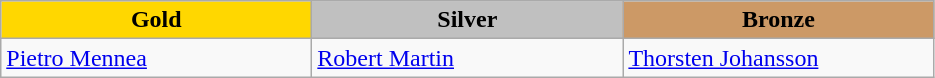<table class="wikitable" style="text-align:left">
<tr align="center">
<td width=200 bgcolor=gold><strong>Gold</strong></td>
<td width=200 bgcolor=silver><strong>Silver</strong></td>
<td width=200 bgcolor=CC9966><strong>Bronze</strong></td>
</tr>
<tr>
<td><a href='#'>Pietro Mennea</a><br><em></em></td>
<td><a href='#'>Robert Martin</a><br><em></em></td>
<td><a href='#'>Thorsten Johansson</a><br><em></em></td>
</tr>
</table>
